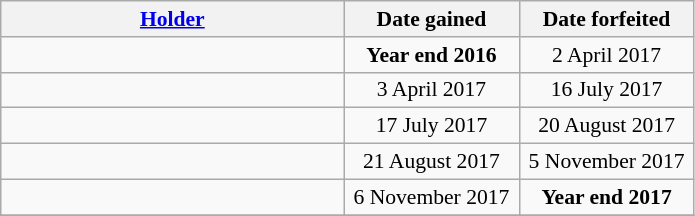<table class="wikitable" style="font-size:90%">
<tr>
<th style="width:222px;"><a href='#'>Holder</a></th>
<th style="width:110px;">Date gained</th>
<th style="width:110px;">Date forfeited</th>
</tr>
<tr>
<td></td>
<td style="text-align:center;"><strong>Year end 2016</strong></td>
<td style="text-align:center;">2 April 2017</td>
</tr>
<tr>
<td></td>
<td style="text-align:center;">3 April 2017</td>
<td style="text-align:center;">16 July 2017</td>
</tr>
<tr>
<td></td>
<td style="text-align:center;">17 July 2017</td>
<td style="text-align:center;">20 August 2017</td>
</tr>
<tr>
<td></td>
<td style="text-align:center;">21 August 2017</td>
<td style="text-align:center;">5 November 2017</td>
</tr>
<tr>
<td></td>
<td style="text-align:center;">6 November 2017</td>
<td style="text-align:center;"><strong>Year end 2017</strong></td>
</tr>
<tr>
</tr>
</table>
